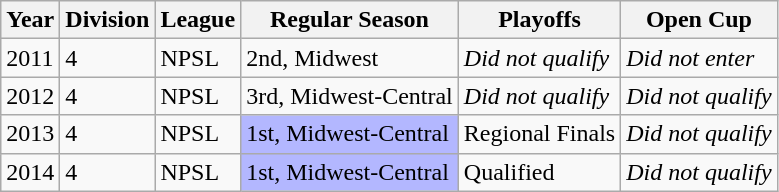<table class="wikitable">
<tr>
<th>Year</th>
<th>Division</th>
<th>League</th>
<th>Regular Season</th>
<th>Playoffs</th>
<th>Open Cup</th>
</tr>
<tr>
<td>2011</td>
<td>4</td>
<td>NPSL</td>
<td>2nd, Midwest</td>
<td><em>Did not qualify</em></td>
<td><em>Did not enter</em></td>
</tr>
<tr>
<td>2012</td>
<td>4</td>
<td>NPSL</td>
<td>3rd, Midwest-Central</td>
<td><em>Did not qualify</em></td>
<td><em>Did not qualify</em></td>
</tr>
<tr>
<td>2013</td>
<td>4</td>
<td>NPSL</td>
<td bgcolor="B3B7FF">1st, Midwest-Central</td>
<td>Regional Finals</td>
<td><em>Did not qualify</em></td>
</tr>
<tr>
<td>2014</td>
<td>4</td>
<td>NPSL</td>
<td bgcolor="B3B7FF">1st, Midwest-Central</td>
<td>Qualified</td>
<td><em>Did not qualify</em></td>
</tr>
</table>
